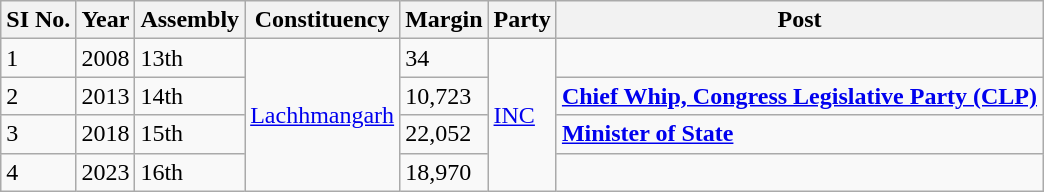<table class="wikitable">
<tr>
<th>SI No.</th>
<th>Year</th>
<th>Assembly</th>
<th>Constituency</th>
<th>Margin</th>
<th>Party</th>
<th>Post</th>
</tr>
<tr>
<td>1</td>
<td>2008</td>
<td>13th</td>
<td rowspan="4"><a href='#'>Lachhmangarh</a></td>
<td>34</td>
<td rowspan="4"><a href='#'>INC</a></td>
<td></td>
</tr>
<tr>
<td>2</td>
<td>2013</td>
<td>14th</td>
<td>10,723</td>
<td><strong><a href='#'>Chief Whip, Congress Legislative Party (CLP)</a></strong></td>
</tr>
<tr>
<td>3</td>
<td>2018</td>
<td>15th</td>
<td>22,052</td>
<td><strong><a href='#'>Minister of State</a></strong></td>
</tr>
<tr>
<td>4</td>
<td>2023</td>
<td>16th</td>
<td>18,970</td>
<td></td>
</tr>
</table>
